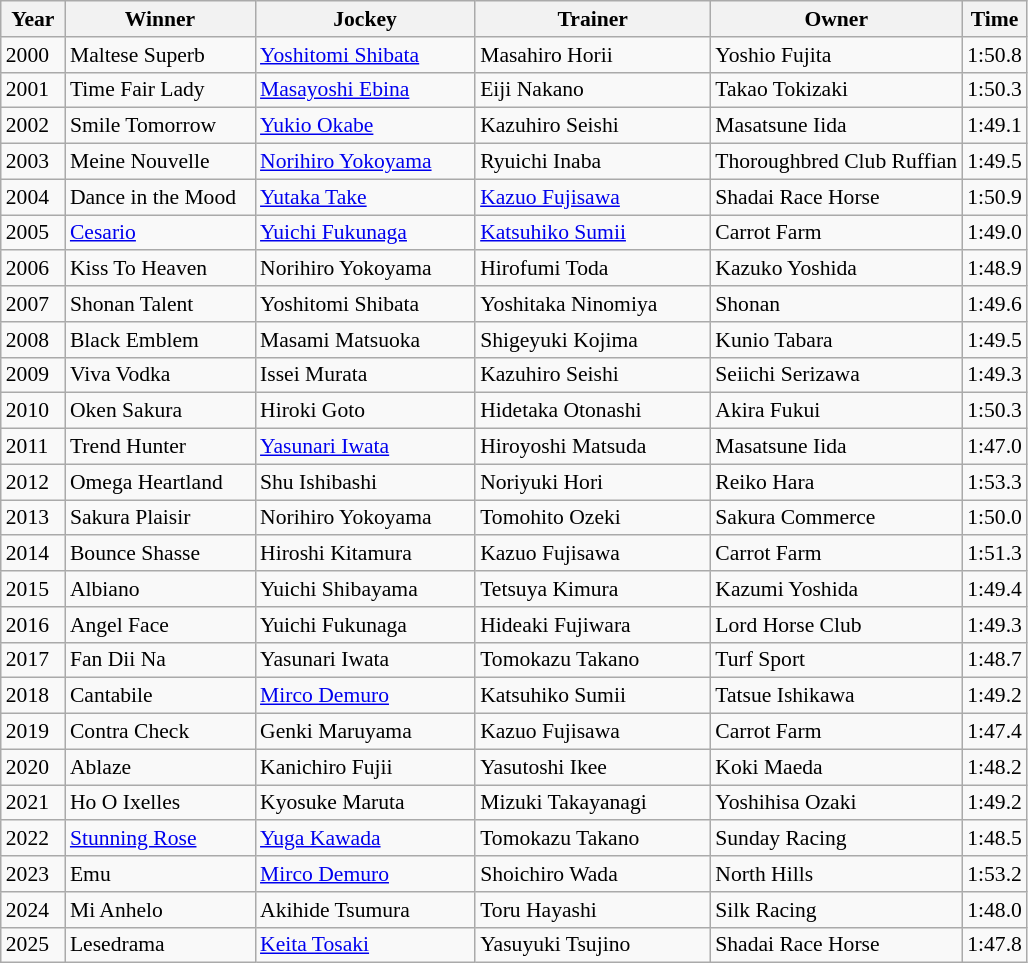<table class="wikitable sortable" style="font-size:90%">
<tr>
<th width="36px">Year<br></th>
<th width="120px">Winner<br></th>
<th width="140px">Jockey<br></th>
<th width="150px">Trainer<br></th>
<th>Owner</th>
<th>Time<br></th>
</tr>
<tr>
<td>2000</td>
<td>Maltese Superb</td>
<td><a href='#'>Yoshitomi Shibata</a></td>
<td>Masahiro Horii</td>
<td>Yoshio Fujita</td>
<td>1:50.8</td>
</tr>
<tr>
<td>2001</td>
<td>Time Fair Lady</td>
<td><a href='#'>Masayoshi Ebina</a></td>
<td>Eiji Nakano</td>
<td>Takao Tokizaki</td>
<td>1:50.3</td>
</tr>
<tr>
<td>2002</td>
<td>Smile Tomorrow</td>
<td><a href='#'>Yukio Okabe</a></td>
<td>Kazuhiro Seishi</td>
<td>Masatsune Iida</td>
<td>1:49.1</td>
</tr>
<tr>
<td>2003</td>
<td>Meine Nouvelle</td>
<td><a href='#'>Norihiro Yokoyama</a></td>
<td>Ryuichi Inaba</td>
<td>Thoroughbred Club Ruffian</td>
<td>1:49.5</td>
</tr>
<tr>
<td>2004</td>
<td>Dance in the Mood</td>
<td><a href='#'>Yutaka Take</a></td>
<td><a href='#'>Kazuo Fujisawa</a></td>
<td>Shadai Race Horse</td>
<td>1:50.9</td>
</tr>
<tr>
<td>2005</td>
<td><a href='#'>Cesario</a></td>
<td><a href='#'>Yuichi Fukunaga</a></td>
<td><a href='#'>Katsuhiko Sumii</a></td>
<td>Carrot Farm</td>
<td>1:49.0</td>
</tr>
<tr>
<td>2006</td>
<td>Kiss To Heaven</td>
<td>Norihiro Yokoyama</td>
<td>Hirofumi Toda</td>
<td>Kazuko Yoshida</td>
<td>1:48.9</td>
</tr>
<tr>
<td>2007</td>
<td>Shonan Talent</td>
<td>Yoshitomi Shibata</td>
<td>Yoshitaka Ninomiya</td>
<td>Shonan</td>
<td>1:49.6</td>
</tr>
<tr>
<td>2008</td>
<td>Black Emblem</td>
<td>Masami Matsuoka</td>
<td>Shigeyuki Kojima</td>
<td>Kunio Tabara</td>
<td>1:49.5</td>
</tr>
<tr>
<td>2009</td>
<td>Viva Vodka</td>
<td>Issei Murata</td>
<td>Kazuhiro Seishi</td>
<td>Seiichi Serizawa</td>
<td>1:49.3</td>
</tr>
<tr>
<td>2010</td>
<td>Oken Sakura</td>
<td>Hiroki Goto</td>
<td>Hidetaka Otonashi</td>
<td>Akira Fukui</td>
<td>1:50.3</td>
</tr>
<tr>
<td>2011 </td>
<td>Trend Hunter</td>
<td><a href='#'>Yasunari Iwata</a></td>
<td>Hiroyoshi Matsuda</td>
<td>Masatsune Iida</td>
<td>1:47.0</td>
</tr>
<tr>
<td>2012</td>
<td>Omega Heartland</td>
<td>Shu Ishibashi</td>
<td>Noriyuki Hori</td>
<td>Reiko Hara</td>
<td>1:53.3</td>
</tr>
<tr>
<td>2013</td>
<td>Sakura Plaisir</td>
<td>Norihiro Yokoyama</td>
<td>Tomohito Ozeki</td>
<td>Sakura Commerce</td>
<td>1:50.0</td>
</tr>
<tr>
<td>2014</td>
<td>Bounce Shasse</td>
<td>Hiroshi Kitamura</td>
<td>Kazuo Fujisawa</td>
<td>Carrot Farm</td>
<td>1:51.3</td>
</tr>
<tr>
<td>2015</td>
<td>Albiano</td>
<td>Yuichi Shibayama</td>
<td>Tetsuya Kimura</td>
<td>Kazumi Yoshida</td>
<td>1:49.4</td>
</tr>
<tr>
<td>2016</td>
<td>Angel Face</td>
<td>Yuichi Fukunaga</td>
<td>Hideaki Fujiwara</td>
<td>Lord Horse Club</td>
<td>1:49.3</td>
</tr>
<tr>
<td>2017</td>
<td>Fan Dii Na</td>
<td>Yasunari Iwata</td>
<td>Tomokazu Takano</td>
<td>Turf Sport</td>
<td>1:48.7</td>
</tr>
<tr>
<td>2018</td>
<td>Cantabile</td>
<td><a href='#'>Mirco Demuro</a></td>
<td>Katsuhiko Sumii</td>
<td>Tatsue Ishikawa</td>
<td>1:49.2 </td>
</tr>
<tr>
<td>2019</td>
<td>Contra Check</td>
<td>Genki Maruyama</td>
<td>Kazuo Fujisawa</td>
<td>Carrot Farm</td>
<td>1:47.4</td>
</tr>
<tr>
<td>2020</td>
<td>Ablaze</td>
<td>Kanichiro Fujii</td>
<td>Yasutoshi Ikee</td>
<td>Koki Maeda</td>
<td>1:48.2</td>
</tr>
<tr>
<td>2021</td>
<td>Ho O Ixelles</td>
<td>Kyosuke Maruta</td>
<td>Mizuki Takayanagi</td>
<td>Yoshihisa Ozaki</td>
<td>1:49.2</td>
</tr>
<tr>
<td>2022</td>
<td><a href='#'>Stunning Rose</a></td>
<td><a href='#'>Yuga Kawada</a></td>
<td>Tomokazu Takano</td>
<td>Sunday Racing</td>
<td>1:48.5</td>
</tr>
<tr>
<td>2023</td>
<td>Emu</td>
<td><a href='#'>Mirco Demuro</a></td>
<td>Shoichiro Wada</td>
<td>North Hills</td>
<td>1:53.2</td>
</tr>
<tr>
<td>2024</td>
<td>Mi Anhelo</td>
<td>Akihide Tsumura</td>
<td>Toru Hayashi</td>
<td>Silk Racing</td>
<td>1:48.0</td>
</tr>
<tr>
<td>2025</td>
<td>Lesedrama</td>
<td><a href='#'>Keita Tosaki</a></td>
<td>Yasuyuki Tsujino</td>
<td>Shadai Race Horse</td>
<td>1:47.8</td>
</tr>
</table>
